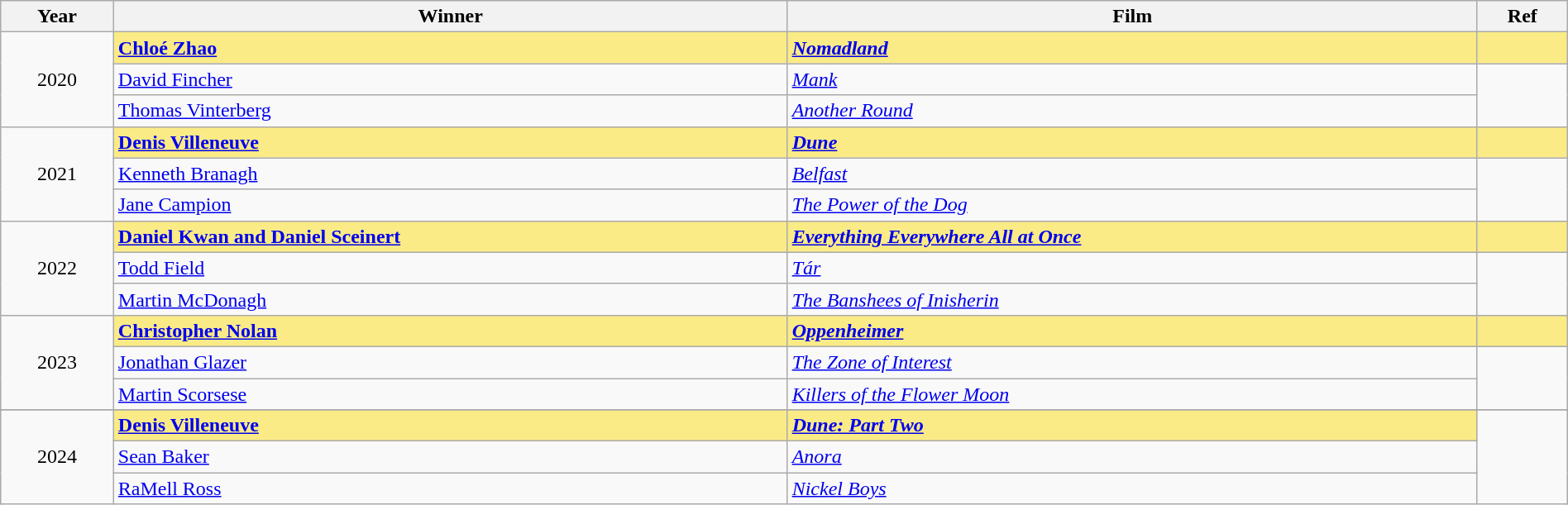<table class="wikitable" width="100%" cellpadding="5">
<tr>
<th>Year</th>
<th>Winner</th>
<th>Film</th>
<th>Ref</th>
</tr>
<tr>
<td rowspan="3" style="text-align:center;">2020</td>
<td style="background:#FAEB86;"><strong><a href='#'>Chloé Zhao</a></strong></td>
<td style="background:#FAEB86;"><strong><em><a href='#'>Nomadland</a></em></strong></td>
<td style="background:#FAEB86;"></td>
</tr>
<tr>
<td><a href='#'>David Fincher</a></td>
<td><em><a href='#'>Mank</a></em></td>
<td rowspan="2"></td>
</tr>
<tr>
<td><a href='#'>Thomas Vinterberg</a></td>
<td><em><a href='#'>Another Round</a></em></td>
</tr>
<tr>
<td rowspan="3" style="text-align:center;">2021</td>
<td style="background:#FAEB86;"><strong><a href='#'>Denis Villeneuve</a></strong></td>
<td style="background:#FAEB86;"><strong><em><a href='#'>Dune</a></em></strong></td>
<td style="background:#FAEB86;"></td>
</tr>
<tr>
<td><a href='#'>Kenneth Branagh</a></td>
<td><em><a href='#'>Belfast</a></em></td>
<td rowspan=2></td>
</tr>
<tr>
<td><a href='#'>Jane Campion</a></td>
<td><em><a href='#'>The Power of the Dog</a></em></td>
</tr>
<tr>
<td rowspan="3" style="text-align:center;">2022</td>
<td style="background:#FAEB86;"><strong><a href='#'>Daniel Kwan and Daniel Sceinert</a></strong></td>
<td style="background:#FAEB86;"><strong><em><a href='#'>Everything Everywhere All at Once</a></em></strong></td>
<td style="background:#FAEB86;"></td>
</tr>
<tr>
<td><a href='#'>Todd Field</a></td>
<td><em><a href='#'>Tár</a></em></td>
<td rowspan=2></td>
</tr>
<tr>
<td><a href='#'>Martin McDonagh</a></td>
<td><em><a href='#'>The Banshees of Inisherin</a></em></td>
</tr>
<tr>
<td rowspan="3" style="text-align:center;">2023</td>
<td style="background:#FAEB86;"><strong><a href='#'>Christopher Nolan</a></strong></td>
<td style="background:#FAEB86;"><strong><em><a href='#'>Oppenheimer</a></em></strong></td>
<td style="background:#FAEB86;"></td>
</tr>
<tr>
<td><a href='#'>Jonathan Glazer</a></td>
<td><em><a href='#'>The Zone of Interest</a></em></td>
<td rowspan=2></td>
</tr>
<tr>
<td><a href='#'>Martin Scorsese</a></td>
<td><em><a href='#'>Killers of the Flower Moon</a></em></td>
</tr>
<tr>
</tr>
<tr>
<td rowspan="3" style="text-align:center;">2024</td>
<td style="background:#FAEB86;"><strong><a href='#'>Denis Villeneuve</a></strong></td>
<td style="background:#FAEB86;"><strong><em><a href='#'>Dune: Part Two</a></em></strong></td>
<td rowspan="3"></td>
</tr>
<tr>
<td><a href='#'>Sean Baker</a></td>
<td><em><a href='#'>Anora</a></em></td>
</tr>
<tr>
<td><a href='#'>RaMell Ross</a></td>
<td><em><a href='#'>Nickel Boys</a></em></td>
</tr>
</table>
